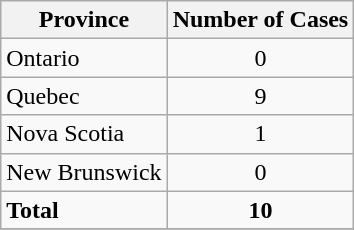<table class="wikitable sortable">
<tr>
<th>Province</th>
<th>Number of Cases</th>
</tr>
<tr>
<td>Ontario</td>
<td style="text-align: center;">0</td>
</tr>
<tr>
<td>Quebec</td>
<td style="text-align: center;">9</td>
</tr>
<tr>
<td>Nova Scotia</td>
<td style="text-align: center;">1</td>
</tr>
<tr>
<td>New Brunswick</td>
<td style="text-align: center;">0</td>
</tr>
<tr>
<td><strong>Total</strong></td>
<td style="text-align: center;"><strong>10</strong></td>
</tr>
<tr>
</tr>
</table>
